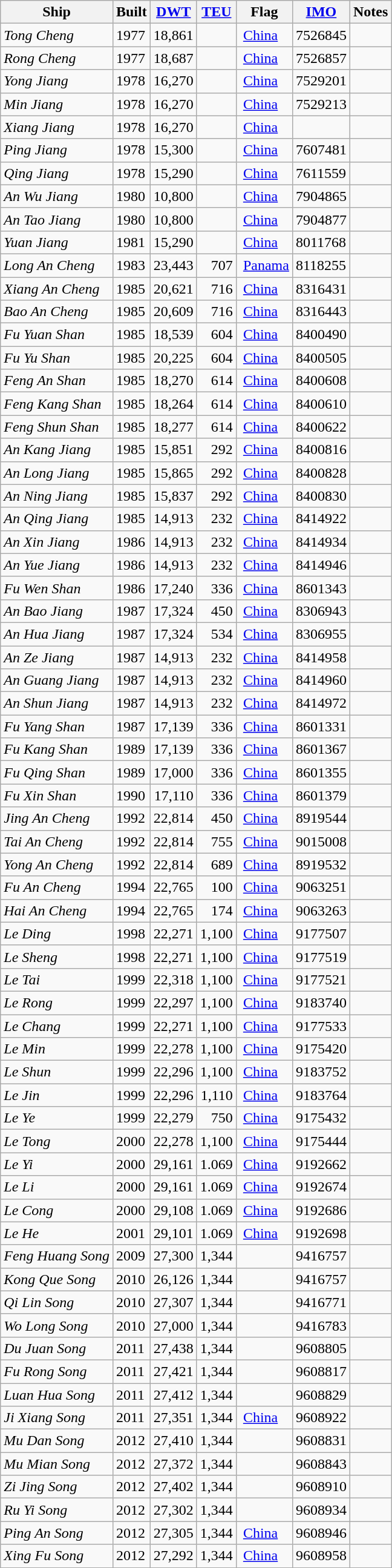<table class="wikitable">
<tr>
<th>Ship</th>
<th>Built</th>
<th><a href='#'>DWT</a></th>
<th><a href='#'>TEU</a></th>
<th>Flag</th>
<th><a href='#'>IMO</a></th>
<th>Notes</th>
</tr>
<tr>
<td><em>Tong Cheng</em></td>
<td>1977</td>
<td align=right>18,861</td>
<td></td>
<td> <a href='#'>China</a></td>
<td>7526845</td>
<td></td>
</tr>
<tr>
<td><em>Rong Cheng</em></td>
<td>1977</td>
<td align=right>18,687</td>
<td></td>
<td> <a href='#'>China</a></td>
<td>7526857</td>
<td></td>
</tr>
<tr>
<td><em>Yong Jiang</em></td>
<td>1978</td>
<td align=right>16,270</td>
<td align=right></td>
<td> <a href='#'>China</a></td>
<td>7529201</td>
<td></td>
</tr>
<tr>
<td><em>Min Jiang</em></td>
<td>1978</td>
<td align=right>16,270</td>
<td align=right></td>
<td> <a href='#'>China</a></td>
<td>7529213</td>
<td></td>
</tr>
<tr>
<td><em>Xiang Jiang</em></td>
<td>1978</td>
<td align=right>16,270</td>
<td align=right></td>
<td> <a href='#'>China</a></td>
<td></td>
<td></td>
</tr>
<tr>
<td><em>Ping Jiang</em></td>
<td>1978</td>
<td align=right>15,300</td>
<td align=right></td>
<td> <a href='#'>China</a></td>
<td>7607481</td>
<td></td>
</tr>
<tr>
<td><em>Qing Jiang</em></td>
<td>1978</td>
<td align=right>15,290</td>
<td align=right></td>
<td> <a href='#'>China</a></td>
<td>7611559</td>
<td></td>
</tr>
<tr>
<td><em>An Wu Jiang</em></td>
<td>1980</td>
<td align=right>10,800</td>
<td align=right></td>
<td> <a href='#'>China</a></td>
<td>7904865</td>
<td></td>
</tr>
<tr>
<td><em>An Tao Jiang</em></td>
<td>1980</td>
<td align=right>10,800</td>
<td align=right></td>
<td> <a href='#'>China</a></td>
<td>7904877</td>
<td></td>
</tr>
<tr>
<td><em>Yuan Jiang</em></td>
<td>1981</td>
<td align=right>15,290</td>
<td align=right></td>
<td> <a href='#'>China</a></td>
<td>8011768</td>
<td></td>
</tr>
<tr>
<td><em>Long An Cheng</em></td>
<td>1983</td>
<td align=right>23,443</td>
<td align=right>707</td>
<td> <a href='#'>Panama</a></td>
<td>8118255</td>
<td></td>
</tr>
<tr>
<td><em>Xiang An Cheng</em></td>
<td>1985</td>
<td align=right>20,621</td>
<td align=right>716</td>
<td> <a href='#'>China</a></td>
<td>8316431</td>
<td></td>
</tr>
<tr>
<td><em>Bao An Cheng</em></td>
<td>1985</td>
<td align=right>20,609</td>
<td align=right>716</td>
<td> <a href='#'>China</a></td>
<td>8316443</td>
<td></td>
</tr>
<tr>
<td><em>Fu Yuan Shan</em></td>
<td>1985</td>
<td align=right>18,539</td>
<td align=right>604</td>
<td> <a href='#'>China</a></td>
<td>8400490</td>
<td></td>
</tr>
<tr>
<td><em>Fu Yu Shan</em></td>
<td>1985</td>
<td align=right>20,225</td>
<td align=right>604</td>
<td> <a href='#'>China</a></td>
<td>8400505</td>
<td></td>
</tr>
<tr>
<td><em>Feng An Shan</em></td>
<td>1985</td>
<td align=right>18,270</td>
<td align=right>614</td>
<td> <a href='#'>China</a></td>
<td>8400608</td>
<td></td>
</tr>
<tr>
<td><em>Feng Kang Shan</em></td>
<td>1985</td>
<td align=right>18,264</td>
<td align=right>614</td>
<td> <a href='#'>China</a></td>
<td>8400610</td>
<td></td>
</tr>
<tr>
<td><em>Feng Shun Shan</em></td>
<td>1985</td>
<td align=right>18,277</td>
<td align=right>614</td>
<td> <a href='#'>China</a></td>
<td>8400622</td>
<td></td>
</tr>
<tr>
<td><em>An Kang Jiang</em></td>
<td>1985</td>
<td align=right>15,851</td>
<td align=right>292</td>
<td> <a href='#'>China</a></td>
<td>8400816</td>
<td></td>
</tr>
<tr>
<td><em>An Long Jiang</em></td>
<td>1985</td>
<td align=right>15,865</td>
<td align=right>292</td>
<td> <a href='#'>China</a></td>
<td>8400828</td>
<td></td>
</tr>
<tr>
<td><em>An Ning Jiang</em></td>
<td>1985</td>
<td align=right>15,837</td>
<td align=right>292</td>
<td> <a href='#'>China</a></td>
<td>8400830</td>
<td></td>
</tr>
<tr>
<td><em>An Qing Jiang</em></td>
<td>1985</td>
<td align=right>14,913</td>
<td align=right>232</td>
<td> <a href='#'>China</a></td>
<td>8414922</td>
<td></td>
</tr>
<tr>
<td><em>An Xin Jiang</em></td>
<td>1986</td>
<td align=right>14,913</td>
<td align=right>232</td>
<td> <a href='#'>China</a></td>
<td>8414934</td>
<td></td>
</tr>
<tr>
<td><em>An Yue Jiang</em></td>
<td>1986</td>
<td align=right>14,913</td>
<td align=right>232</td>
<td> <a href='#'>China</a></td>
<td>8414946</td>
<td></td>
</tr>
<tr>
<td><em>Fu Wen Shan</em></td>
<td>1986</td>
<td align=right>17,240</td>
<td align=right>336</td>
<td> <a href='#'>China</a></td>
<td>8601343</td>
<td></td>
</tr>
<tr>
<td><em>An Bao Jiang</em></td>
<td>1987</td>
<td align=right>17,324</td>
<td align=right>450</td>
<td> <a href='#'>China</a></td>
<td>8306943</td>
<td></td>
</tr>
<tr>
<td><em>An Hua Jiang</em></td>
<td>1987</td>
<td align=right>17,324</td>
<td align=right>534</td>
<td> <a href='#'>China</a></td>
<td>8306955</td>
<td></td>
</tr>
<tr>
<td><em>An Ze Jiang</em></td>
<td>1987</td>
<td align=right>14,913</td>
<td align=right>232</td>
<td> <a href='#'>China</a></td>
<td>8414958</td>
<td></td>
</tr>
<tr>
<td><em>An Guang Jiang</em></td>
<td>1987</td>
<td align=right>14,913</td>
<td align=right>232</td>
<td> <a href='#'>China</a></td>
<td>8414960</td>
<td></td>
</tr>
<tr>
<td><em>An Shun Jiang</em></td>
<td>1987</td>
<td align=right>14,913</td>
<td align=right>232</td>
<td> <a href='#'>China</a></td>
<td>8414972</td>
<td></td>
</tr>
<tr>
<td><em>Fu Yang Shan</em></td>
<td>1987</td>
<td align=right>17,139</td>
<td align=right>336</td>
<td> <a href='#'>China</a></td>
<td>8601331</td>
<td></td>
</tr>
<tr>
<td><em>Fu Kang Shan</em></td>
<td>1989</td>
<td align=right>17,139</td>
<td align=right>336</td>
<td> <a href='#'>China</a></td>
<td>8601367</td>
<td></td>
</tr>
<tr>
<td><em>Fu Qing Shan</em></td>
<td>1989</td>
<td align=right>17,000</td>
<td align=right>336</td>
<td> <a href='#'>China</a></td>
<td>8601355</td>
<td></td>
</tr>
<tr>
<td><em>Fu Xin Shan</em></td>
<td>1990</td>
<td align=right>17,110</td>
<td align=right>336</td>
<td> <a href='#'>China</a></td>
<td>8601379</td>
<td></td>
</tr>
<tr>
<td><em>Jing An Cheng</em></td>
<td>1992</td>
<td align=right>22,814</td>
<td align=right>450</td>
<td> <a href='#'>China</a></td>
<td>8919544</td>
<td></td>
</tr>
<tr>
<td><em>Tai An Cheng</em></td>
<td>1992</td>
<td align=right>22,814</td>
<td align=right>755</td>
<td> <a href='#'>China</a></td>
<td>9015008</td>
<td></td>
</tr>
<tr>
<td><em>Yong An Cheng</em></td>
<td>1992</td>
<td align=right>22,814</td>
<td align=right>689</td>
<td> <a href='#'>China</a></td>
<td>8919532</td>
<td></td>
</tr>
<tr>
<td><em>Fu An Cheng</em></td>
<td>1994</td>
<td align=right>22,765</td>
<td align=right>100</td>
<td> <a href='#'>China</a></td>
<td>9063251</td>
<td></td>
</tr>
<tr>
<td><em>Hai An Cheng</em></td>
<td>1994</td>
<td align=right>22,765</td>
<td align=right>174</td>
<td> <a href='#'>China</a></td>
<td>9063263</td>
<td></td>
</tr>
<tr>
<td><em>Le Ding</em></td>
<td>1998</td>
<td align=right>22,271</td>
<td align=right>1,100</td>
<td> <a href='#'>China</a></td>
<td>9177507</td>
<td></td>
</tr>
<tr>
<td><em>Le Sheng</em></td>
<td>1998</td>
<td align=right>22,271</td>
<td align=right>1,100</td>
<td> <a href='#'>China</a></td>
<td>9177519</td>
<td></td>
</tr>
<tr>
<td><em>Le Tai</em></td>
<td>1999</td>
<td align=right>22,318</td>
<td align=right>1,100</td>
<td> <a href='#'>China</a></td>
<td>9177521</td>
<td></td>
</tr>
<tr>
<td><em>Le Rong</em></td>
<td>1999</td>
<td align=right>22,297</td>
<td align=right>1,100</td>
<td> <a href='#'>China</a></td>
<td>9183740</td>
<td></td>
</tr>
<tr>
<td><em>Le Chang</em></td>
<td>1999</td>
<td align=right>22,271</td>
<td align=right>1,100</td>
<td> <a href='#'>China</a></td>
<td>9177533</td>
<td></td>
</tr>
<tr>
<td><em>Le Min</em></td>
<td>1999</td>
<td align=right>22,278</td>
<td align=right>1,100</td>
<td> <a href='#'>China</a></td>
<td>9175420</td>
<td></td>
</tr>
<tr>
<td><em>Le Shun</em></td>
<td>1999</td>
<td align=right>22,296</td>
<td align=right>1,100</td>
<td> <a href='#'>China</a></td>
<td>9183752</td>
<td></td>
</tr>
<tr>
<td><em>Le Jin</em></td>
<td>1999</td>
<td align=right>22,296</td>
<td align=right>1,110</td>
<td> <a href='#'>China</a></td>
<td>9183764</td>
<td></td>
</tr>
<tr>
<td><em>Le Ye</em></td>
<td>1999</td>
<td align=right>22,279</td>
<td align=right>750</td>
<td> <a href='#'>China</a></td>
<td>9175432</td>
<td></td>
</tr>
<tr>
<td><em>Le Tong</em></td>
<td>2000</td>
<td align=right>22,278</td>
<td align=right>1,100</td>
<td> <a href='#'>China</a></td>
<td>9175444</td>
<td></td>
</tr>
<tr>
<td><em>Le Yi</em></td>
<td>2000</td>
<td align=right>29,161</td>
<td align=right>1.069</td>
<td> <a href='#'>China</a></td>
<td>9192662</td>
<td></td>
</tr>
<tr>
<td><em>Le Li</em></td>
<td>2000</td>
<td align=right>29,161</td>
<td align=right>1.069</td>
<td> <a href='#'>China</a></td>
<td>9192674</td>
<td></td>
</tr>
<tr>
<td><em>Le Cong</em></td>
<td>2000</td>
<td align=right>29,108</td>
<td align=right>1.069</td>
<td> <a href='#'>China</a></td>
<td>9192686</td>
<td></td>
</tr>
<tr>
<td><em>Le He</em></td>
<td>2001</td>
<td align=right>29,101</td>
<td align=right>1.069</td>
<td> <a href='#'>China</a></td>
<td>9192698</td>
<td></td>
</tr>
<tr>
<td><em>Feng Huang Song</em></td>
<td>2009</td>
<td align=right>27,300</td>
<td align=right>1,344</td>
<td></td>
<td>9416757</td>
<td></td>
</tr>
<tr>
<td><em>Kong Que Song</em></td>
<td>2010</td>
<td align=right>26,126</td>
<td align=right>1,344</td>
<td></td>
<td>9416757</td>
<td></td>
</tr>
<tr>
<td><em>Qi Lin Song</em></td>
<td>2010</td>
<td align=right>27,307</td>
<td align=right>1,344</td>
<td></td>
<td>9416771</td>
<td></td>
</tr>
<tr>
<td><em>Wo Long Song</em></td>
<td>2010</td>
<td align=right>27,000</td>
<td align=right>1,344</td>
<td></td>
<td>9416783</td>
<td></td>
</tr>
<tr>
<td><em>Du Juan Song</em></td>
<td>2011</td>
<td align=right>27,438</td>
<td align=right>1,344</td>
<td></td>
<td>9608805</td>
<td></td>
</tr>
<tr>
<td><em>Fu Rong Song</em></td>
<td>2011</td>
<td align=right>27,421</td>
<td align=right>1,344</td>
<td></td>
<td>9608817</td>
<td></td>
</tr>
<tr>
<td><em>Luan Hua Song</em></td>
<td>2011</td>
<td align=right>27,412</td>
<td align=right>1,344</td>
<td></td>
<td>9608829</td>
<td></td>
</tr>
<tr>
<td><em>Ji Xiang Song</em></td>
<td>2011</td>
<td align=right>27,351</td>
<td align=right>1,344</td>
<td> <a href='#'>China</a></td>
<td>9608922</td>
<td></td>
</tr>
<tr>
<td><em>Mu Dan Song</em></td>
<td>2012</td>
<td align=right>27,410</td>
<td align=right>1,344</td>
<td></td>
<td>9608831</td>
<td></td>
</tr>
<tr>
<td><em>Mu Mian Song</em></td>
<td>2012</td>
<td align=right>27,372</td>
<td align=right>1,344</td>
<td></td>
<td>9608843</td>
<td></td>
</tr>
<tr>
<td><em>Zi Jing Song</em></td>
<td>2012</td>
<td align=right>27,402</td>
<td align=right>1,344</td>
<td></td>
<td>9608910</td>
<td></td>
</tr>
<tr>
<td><em>Ru Yi Song</em></td>
<td>2012</td>
<td align=right>27,302</td>
<td align=right>1,344</td>
<td></td>
<td>9608934</td>
<td></td>
</tr>
<tr>
<td><em>Ping An Song</em></td>
<td>2012</td>
<td align=right>27,305</td>
<td align=right>1,344</td>
<td> <a href='#'>China</a></td>
<td>9608946</td>
<td></td>
</tr>
<tr>
<td><em>Xing Fu Song</em></td>
<td>2012</td>
<td align=right>27,292</td>
<td align=right>1,344</td>
<td> <a href='#'>China</a></td>
<td>9608958</td>
<td></td>
</tr>
<tr>
</tr>
</table>
